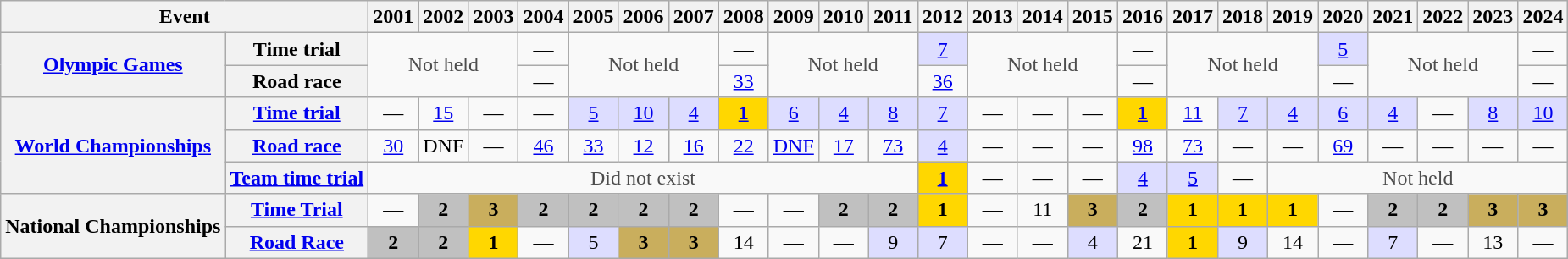<table class="wikitable plainrowheaders">
<tr>
<th scope="col" colspan=2>Event</th>
<th scope="col">2001</th>
<th scope="col">2002</th>
<th scope="col">2003</th>
<th scope="col">2004</th>
<th scope="col">2005</th>
<th scope="col">2006</th>
<th scope="col">2007</th>
<th scope="col">2008</th>
<th scope="col">2009</th>
<th scope="col">2010</th>
<th scope="col">2011</th>
<th scope="col">2012</th>
<th scope="col">2013</th>
<th scope="col">2014</th>
<th scope="col">2015</th>
<th scope="col">2016</th>
<th scope="col">2017</th>
<th scope="col">2018</th>
<th scope="col">2019</th>
<th scope="col">2020</th>
<th scope="col">2021</th>
<th scope="col">2022</th>
<th scope="col">2023</th>
<th scope="col">2024</th>
</tr>
<tr style="text-align:center;">
<th scope="row" rowspan=2> <a href='#'>Olympic Games</a></th>
<th scope="row">Time trial</th>
<td style="color:#4d4d4d;" colspan=3 rowspan=2>Not held</td>
<td>—</td>
<td style="color:#4d4d4d;" colspan=3 rowspan=2>Not held</td>
<td>—</td>
<td style="color:#4d4d4d;" colspan=3 rowspan=2>Not held</td>
<td style="background:#ddf;"><a href='#'>7</a></td>
<td style="color:#4d4d4d;" colspan=3 rowspan=2>Not held</td>
<td>—</td>
<td style="color:#4d4d4d;" colspan=3 rowspan=2>Not held</td>
<td style="background:#ddf;"><a href='#'>5</a></td>
<td style="color:#4d4d4d;" colspan=3 rowspan=2>Not held</td>
<td>—</td>
</tr>
<tr style="text-align:center;">
<th scope="row">Road race</th>
<td>—</td>
<td><a href='#'>33</a></td>
<td><a href='#'>36</a></td>
<td>—</td>
<td>—</td>
<td>—</td>
</tr>
<tr style="text-align:center;">
<th scope="row" rowspan=3> <a href='#'>World Championships</a></th>
<th scope="row"><a href='#'>Time trial</a></th>
<td>—</td>
<td><a href='#'>15</a></td>
<td>—</td>
<td>—</td>
<td style="background:#ddf;"><a href='#'>5</a></td>
<td style="background:#ddf;"><a href='#'>10</a></td>
<td style="background:#ddf;"><a href='#'>4</a></td>
<th style="background:gold;"><a href='#'>1</a></th>
<td style="background:#ddf;"><a href='#'>6</a></td>
<td style="background:#ddf;"><a href='#'>4</a></td>
<td style="background:#ddf;"><a href='#'>8</a></td>
<td style="background:#ddf;"><a href='#'>7</a></td>
<td>—</td>
<td>—</td>
<td>—</td>
<th style="background:gold;"><a href='#'>1</a></th>
<td><a href='#'>11</a></td>
<td style="background:#ddf;"><a href='#'>7</a></td>
<td style="background:#ddf;"><a href='#'>4</a></td>
<td style="background:#ddf;"><a href='#'>6</a></td>
<td style="background:#ddf;"><a href='#'>4</a></td>
<td>—</td>
<td style="background:#ddf;"><a href='#'>8</a></td>
<td style="background:#ddf;"><a href='#'>10</a></td>
</tr>
<tr style="text-align:center;">
<th scope="row"><a href='#'>Road race</a></th>
<td><a href='#'>30</a></td>
<td>DNF</td>
<td>—</td>
<td><a href='#'>46</a></td>
<td><a href='#'>33</a></td>
<td><a href='#'>12</a></td>
<td><a href='#'>16</a></td>
<td><a href='#'>22</a></td>
<td><a href='#'>DNF</a></td>
<td><a href='#'>17</a></td>
<td><a href='#'>73</a></td>
<td style="background:#ddf;"><a href='#'>4</a></td>
<td>—</td>
<td>—</td>
<td>—</td>
<td><a href='#'>98</a></td>
<td><a href='#'>73</a></td>
<td>—</td>
<td>—</td>
<td><a href='#'>69</a></td>
<td>—</td>
<td>—</td>
<td>—</td>
<td>—</td>
</tr>
<tr style="text-align:center;">
<th scope="row"><a href='#'>Team time trial</a></th>
<td style="color:#4d4d4d;" colspan=11>Did not exist</td>
<th style="background:gold;"><a href='#'>1</a></th>
<td>—</td>
<td>—</td>
<td>—</td>
<td style="background:#ddf;"><a href='#'>4</a></td>
<td style="background:#ddf;"><a href='#'>5</a></td>
<td>—</td>
<td style="color:#4d4d4d;" colspan=6>Not held</td>
</tr>
<tr style="text-align:center;">
<th scope="row" rowspan=2>  National Championships</th>
<th scope="row"><a href='#'>Time Trial</a></th>
<td>—</td>
<th style="background:silver;">2</th>
<th style="background:#C9AE5D;">3</th>
<th style="background:silver;">2</th>
<th style="background:silver;">2</th>
<th style="background:silver;">2</th>
<th style="background:silver;">2</th>
<td>—</td>
<td>—</td>
<th style="background:silver;">2</th>
<th style="background:silver;">2</th>
<th style="background:gold;">1</th>
<td>—</td>
<td>11</td>
<th style="background:#C9AE5D;">3</th>
<th style="background:silver;">2</th>
<th style="background:gold;">1</th>
<th style="background:gold;">1</th>
<th style="background:gold;">1</th>
<td>—</td>
<th style="background:silver;">2</th>
<th style="background:silver;">2</th>
<th style="background:#C9AE5D;">3</th>
<th style="background:#C9AE5D;">3</th>
</tr>
<tr style="text-align:center;">
<th scope="row"><a href='#'>Road Race</a></th>
<th style="background:silver;">2</th>
<th style="background:silver;">2</th>
<th style="background:gold;">1</th>
<td>—</td>
<td style="background:#ddf;">5</td>
<th style="background:#C9AE5D;">3</th>
<th style="background:#C9AE5D;">3</th>
<td>14</td>
<td>—</td>
<td>—</td>
<td style="background:#ddf;">9</td>
<td style="background:#ddf;">7</td>
<td>—</td>
<td>—</td>
<td style="background:#ddf;">4</td>
<td>21</td>
<th style="background:gold;">1</th>
<td style="background:#ddf;">9</td>
<td>14</td>
<td>—</td>
<td style="background:#ddf;">7</td>
<td>—</td>
<td>13</td>
<td>—</td>
</tr>
</table>
